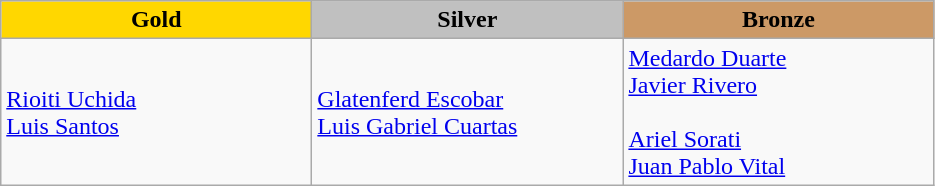<table class="wikitable" style="text-align:left">
<tr align="center">
<td width=200 bgcolor=gold><strong>Gold</strong></td>
<td width=200 bgcolor=silver><strong>Silver</strong></td>
<td width=200 bgcolor=CC9966><strong>Bronze</strong></td>
</tr>
<tr>
<td><a href='#'>Rioiti Uchida</a><br><a href='#'>Luis Santos</a><br></td>
<td><a href='#'>Glatenferd Escobar</a><br><a href='#'>Luis Gabriel Cuartas</a><br></td>
<td><a href='#'>Medardo Duarte</a><br><a href='#'>Javier Rivero</a><br><br><a href='#'>Ariel Sorati</a><br><a href='#'>Juan Pablo Vital</a><br></td>
</tr>
</table>
